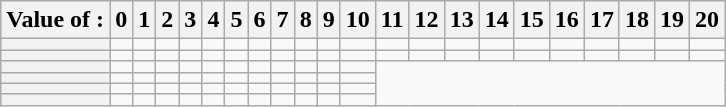<table class=wikitable style="text-align: center;">
<tr>
<th>Value of :</th>
<th>0</th>
<th>1</th>
<th>2</th>
<th>3</th>
<th>4</th>
<th>5</th>
<th>6</th>
<th>7</th>
<th>8</th>
<th>9</th>
<th>10</th>
<th>11</th>
<th>12</th>
<th>13</th>
<th>14</th>
<th>15</th>
<th>16</th>
<th>17</th>
<th>18</th>
<th>19</th>
<th>20</th>
</tr>
<tr>
<th></th>
<td></td>
<td></td>
<td></td>
<td></td>
<td></td>
<td></td>
<td></td>
<td></td>
<td></td>
<td></td>
<td></td>
<td></td>
<td></td>
<td></td>
<td></td>
<td></td>
<td></td>
<td></td>
<td></td>
<td></td>
<td></td>
</tr>
<tr>
<th></th>
<td></td>
<td></td>
<td></td>
<td></td>
<td></td>
<td></td>
<td></td>
<td></td>
<td></td>
<td></td>
<td></td>
<td></td>
<td></td>
<td></td>
<td></td>
<td></td>
<td></td>
<td></td>
<td></td>
<td></td>
<td></td>
</tr>
<tr>
<th></th>
<td></td>
<td></td>
<td></td>
<td></td>
<td></td>
<td></td>
<td></td>
<td></td>
<td></td>
<td></td>
<td></td>
</tr>
<tr>
<th></th>
<td></td>
<td></td>
<td></td>
<td></td>
<td></td>
<td></td>
<td></td>
<td></td>
<td></td>
<td></td>
<td></td>
</tr>
<tr>
<th></th>
<td></td>
<td></td>
<td></td>
<td></td>
<td></td>
<td></td>
<td></td>
<td></td>
<td></td>
<td></td>
<td></td>
</tr>
<tr>
<th></th>
<td></td>
<td></td>
<td></td>
<td></td>
<td></td>
<td></td>
<td></td>
<td></td>
<td></td>
<td></td>
<td></td>
</tr>
</table>
